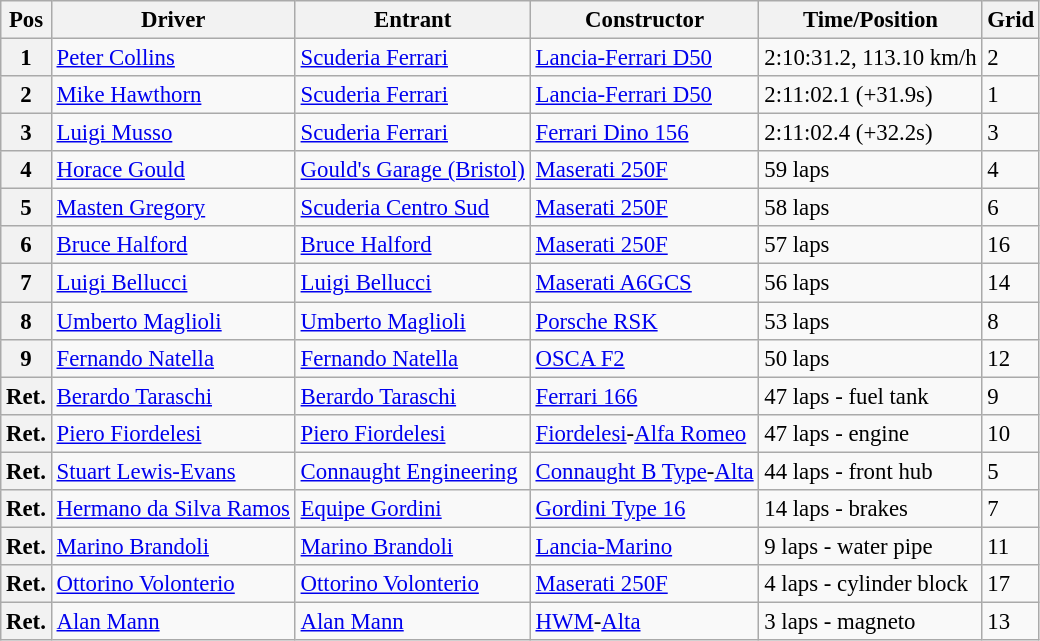<table class="wikitable" style="font-size: 95%">
<tr>
<th>Pos</th>
<th>Driver</th>
<th>Entrant</th>
<th>Constructor</th>
<th>Time/Position</th>
<th>Grid</th>
</tr>
<tr>
<th>1</th>
<td> <a href='#'>Peter Collins</a></td>
<td><a href='#'>Scuderia Ferrari</a></td>
<td><a href='#'>Lancia-Ferrari D50</a></td>
<td>2:10:31.2, 113.10 km/h</td>
<td>2</td>
</tr>
<tr>
<th>2</th>
<td> <a href='#'>Mike Hawthorn</a></td>
<td><a href='#'>Scuderia Ferrari</a></td>
<td><a href='#'>Lancia-Ferrari D50</a></td>
<td>2:11:02.1 (+31.9s)</td>
<td>1</td>
</tr>
<tr>
<th>3</th>
<td> <a href='#'>Luigi Musso</a></td>
<td><a href='#'>Scuderia Ferrari</a></td>
<td><a href='#'>Ferrari Dino 156</a></td>
<td>2:11:02.4 (+32.2s)</td>
<td>3</td>
</tr>
<tr>
<th>4</th>
<td> <a href='#'>Horace Gould</a></td>
<td><a href='#'>Gould's Garage (Bristol)</a></td>
<td><a href='#'>Maserati 250F</a></td>
<td>59 laps</td>
<td>4</td>
</tr>
<tr>
<th>5</th>
<td> <a href='#'>Masten Gregory</a></td>
<td><a href='#'>Scuderia Centro Sud</a></td>
<td><a href='#'>Maserati 250F</a></td>
<td>58 laps</td>
<td>6</td>
</tr>
<tr>
<th>6</th>
<td> <a href='#'>Bruce Halford</a></td>
<td><a href='#'>Bruce Halford</a></td>
<td><a href='#'>Maserati 250F</a></td>
<td>57 laps</td>
<td>16</td>
</tr>
<tr>
<th>7</th>
<td> <a href='#'>Luigi Bellucci</a></td>
<td><a href='#'>Luigi Bellucci</a></td>
<td><a href='#'>Maserati A6GCS</a></td>
<td>56 laps</td>
<td>14</td>
</tr>
<tr>
<th>8</th>
<td> <a href='#'>Umberto Maglioli</a></td>
<td><a href='#'>Umberto Maglioli</a></td>
<td><a href='#'>Porsche RSK</a></td>
<td>53 laps</td>
<td>8</td>
</tr>
<tr>
<th>9</th>
<td> <a href='#'>Fernando Natella</a></td>
<td><a href='#'>Fernando Natella</a></td>
<td><a href='#'>OSCA F2</a></td>
<td>50 laps</td>
<td>12</td>
</tr>
<tr>
<th>Ret.</th>
<td> <a href='#'>Berardo Taraschi</a></td>
<td><a href='#'>Berardo Taraschi</a></td>
<td><a href='#'>Ferrari 166</a></td>
<td>47 laps - fuel tank</td>
<td>9</td>
</tr>
<tr>
<th>Ret.</th>
<td> <a href='#'>Piero Fiordelesi</a></td>
<td><a href='#'>Piero Fiordelesi</a></td>
<td><a href='#'>Fiordelesi</a>-<a href='#'>Alfa Romeo</a></td>
<td>47 laps - engine</td>
<td>10</td>
</tr>
<tr>
<th>Ret.</th>
<td> <a href='#'>Stuart Lewis-Evans</a></td>
<td><a href='#'>Connaught Engineering</a></td>
<td><a href='#'>Connaught B Type</a>-<a href='#'>Alta</a></td>
<td>44 laps - front hub</td>
<td>5</td>
</tr>
<tr>
<th>Ret.</th>
<td> <a href='#'>Hermano da Silva Ramos</a></td>
<td><a href='#'>Equipe Gordini</a></td>
<td><a href='#'>Gordini Type 16</a></td>
<td>14 laps - brakes</td>
<td>7</td>
</tr>
<tr>
<th>Ret.</th>
<td> <a href='#'>Marino Brandoli</a></td>
<td><a href='#'>Marino Brandoli</a></td>
<td><a href='#'>Lancia-Marino</a></td>
<td>9 laps - water pipe</td>
<td>11</td>
</tr>
<tr>
<th>Ret.</th>
<td> <a href='#'>Ottorino Volonterio</a></td>
<td><a href='#'>Ottorino Volonterio</a></td>
<td><a href='#'>Maserati 250F</a></td>
<td>4 laps - cylinder block</td>
<td>17</td>
</tr>
<tr>
<th>Ret.</th>
<td> <a href='#'>Alan Mann</a></td>
<td><a href='#'>Alan Mann</a></td>
<td><a href='#'>HWM</a>-<a href='#'>Alta</a></td>
<td>3 laps - magneto</td>
<td>13</td>
</tr>
</table>
